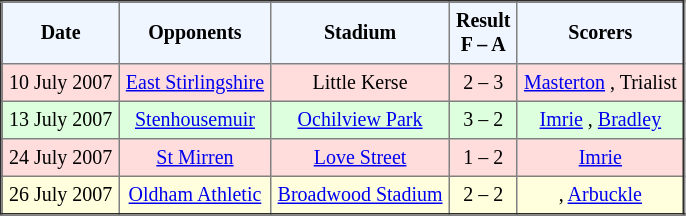<table border="2" cellpadding="4" style="border-collapse:collapse; text-align:center; font-size:smaller;">
<tr style="background:#f0f6ff;">
<th><strong>Date</strong></th>
<th><strong>Opponents</strong></th>
<th><strong>Stadium</strong></th>
<th><strong>Result<br>F – A</strong></th>
<th><strong>Scorers</strong></th>
</tr>
<tr bgcolor="#ffdddd">
<td>10 July 2007</td>
<td><a href='#'>East Stirlingshire</a></td>
<td>Little Kerse</td>
<td>2 – 3</td>
<td><a href='#'>Masterton</a> , Trialist </td>
</tr>
<tr bgcolor="#ddffdd">
<td>13 July 2007</td>
<td><a href='#'>Stenhousemuir</a></td>
<td><a href='#'>Ochilview Park</a></td>
<td>3 – 2</td>
<td><a href='#'>Imrie</a>  , <a href='#'>Bradley</a> </td>
</tr>
<tr bgcolor="#ffdddd">
<td>24 July 2007</td>
<td><a href='#'>St Mirren</a></td>
<td><a href='#'>Love Street</a></td>
<td>1 – 2</td>
<td><a href='#'>Imrie</a> </td>
</tr>
<tr bgcolor="#ffffdd">
<td>26 July 2007</td>
<td><a href='#'>Oldham Athletic</a></td>
<td><a href='#'>Broadwood Stadium</a></td>
<td>2 – 2</td>
<td>, <a href='#'>Arbuckle</a> </td>
</tr>
</table>
